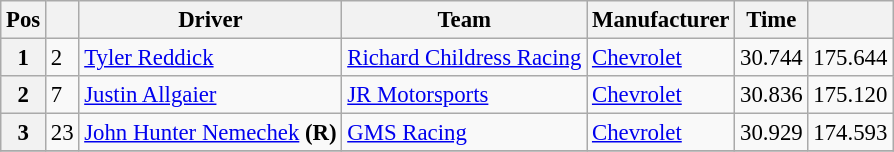<table class="wikitable" style="font-size:95%">
<tr>
<th>Pos</th>
<th></th>
<th>Driver</th>
<th>Team</th>
<th>Manufacturer</th>
<th>Time</th>
<th></th>
</tr>
<tr>
<th>1</th>
<td>2</td>
<td><a href='#'>Tyler Reddick</a></td>
<td><a href='#'>Richard Childress Racing</a></td>
<td><a href='#'>Chevrolet</a></td>
<td>30.744</td>
<td>175.644</td>
</tr>
<tr>
<th>2</th>
<td>7</td>
<td><a href='#'>Justin Allgaier</a></td>
<td><a href='#'>JR Motorsports</a></td>
<td><a href='#'>Chevrolet</a></td>
<td>30.836</td>
<td>175.120</td>
</tr>
<tr>
<th>3</th>
<td>23</td>
<td><a href='#'>John Hunter Nemechek</a> <strong>(R)</strong></td>
<td><a href='#'>GMS Racing</a></td>
<td><a href='#'>Chevrolet</a></td>
<td>30.929</td>
<td>174.593</td>
</tr>
<tr>
</tr>
</table>
